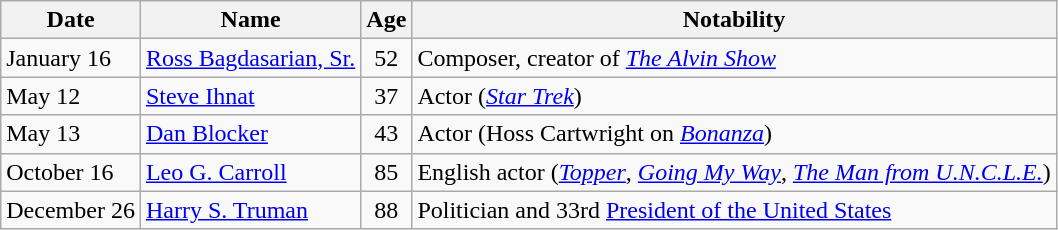<table class="wikitable">
<tr>
<th>Date</th>
<th>Name</th>
<th>Age</th>
<th>Notability</th>
</tr>
<tr>
<td>January 16</td>
<td><a href='#'>Ross Bagdasarian, Sr.</a></td>
<td align="center">52</td>
<td>Composer, creator of <em><a href='#'>The Alvin Show</a></em></td>
</tr>
<tr>
<td>May 12</td>
<td><a href='#'>Steve Ihnat</a></td>
<td align="center">37</td>
<td>Actor (<em><a href='#'>Star Trek</a></em>)</td>
</tr>
<tr>
<td>May 13</td>
<td><a href='#'>Dan Blocker</a></td>
<td align="center">43</td>
<td>Actor (Hoss Cartwright on <em><a href='#'>Bonanza</a></em>)</td>
</tr>
<tr>
<td>October 16</td>
<td><a href='#'>Leo G. Carroll</a></td>
<td align="center">85</td>
<td>English actor (<em><a href='#'>Topper</a></em>, <em><a href='#'>Going My Way</a></em>, <em><a href='#'>The Man from U.N.C.L.E.</a></em>)</td>
</tr>
<tr>
<td>December 26</td>
<td><a href='#'>Harry S. Truman</a></td>
<td align="center">88</td>
<td>Politician and 33rd <a href='#'>President of the United States</a></td>
</tr>
</table>
